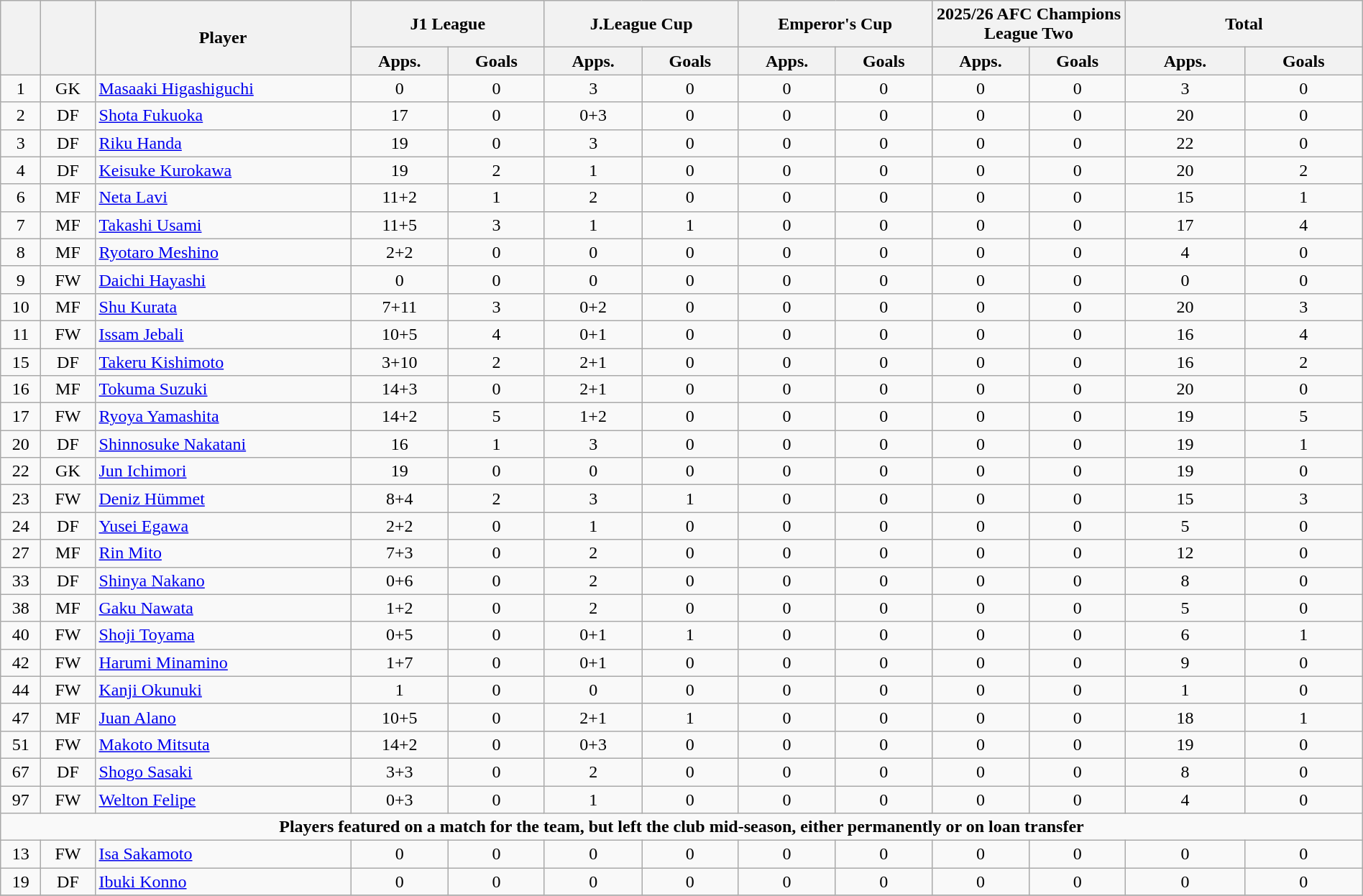<table class="wikitable" style="text-align:center; font-size:100%; width:100%;">
<tr>
<th rowspan=2></th>
<th rowspan=2></th>
<th rowspan=2 width="230">Player</th>
<th colspan=2 width="105">J1 League</th>
<th colspan=2 width="105">J.League Cup</th>
<th colspan=2 width="105">Emperor's Cup</th>
<th colspan=2 width="105">2025/26 AFC Champions League Two</th>
<th colspan=2 width="130">Total</th>
</tr>
<tr>
<th>Apps.</th>
<th> Goals</th>
<th>Apps.</th>
<th> Goals</th>
<th>Apps.</th>
<th> Goals</th>
<th>Apps.</th>
<th> Goals</th>
<th>Apps.</th>
<th> Goals</th>
</tr>
<tr>
<td>1</td>
<td>GK</td>
<td align="left"> <a href='#'>Masaaki Higashiguchi</a></td>
<td>0</td>
<td>0</td>
<td>3</td>
<td>0</td>
<td>0</td>
<td>0</td>
<td>0</td>
<td>0</td>
<td>3</td>
<td>0</td>
</tr>
<tr>
<td>2</td>
<td>DF</td>
<td align="left"> <a href='#'>Shota Fukuoka</a></td>
<td>17</td>
<td>0</td>
<td>0+3</td>
<td>0</td>
<td>0</td>
<td>0</td>
<td>0</td>
<td>0</td>
<td>20</td>
<td>0</td>
</tr>
<tr>
<td>3</td>
<td>DF</td>
<td align="left"> <a href='#'>Riku Handa</a></td>
<td>19</td>
<td>0</td>
<td>3</td>
<td>0</td>
<td>0</td>
<td>0</td>
<td>0</td>
<td>0</td>
<td>22</td>
<td>0</td>
</tr>
<tr>
<td>4</td>
<td>DF</td>
<td align="left"> <a href='#'>Keisuke Kurokawa</a></td>
<td>19</td>
<td>2</td>
<td>1</td>
<td>0</td>
<td>0</td>
<td>0</td>
<td>0</td>
<td>0</td>
<td>20</td>
<td>2</td>
</tr>
<tr>
<td>6</td>
<td>MF</td>
<td align="left"> <a href='#'>Neta Lavi</a></td>
<td>11+2</td>
<td>1</td>
<td>2</td>
<td>0</td>
<td>0</td>
<td>0</td>
<td>0</td>
<td>0</td>
<td>15</td>
<td>1</td>
</tr>
<tr>
<td>7</td>
<td>MF</td>
<td align="left"> <a href='#'>Takashi Usami</a></td>
<td>11+5</td>
<td>3</td>
<td>1</td>
<td>1</td>
<td>0</td>
<td>0</td>
<td>0</td>
<td>0</td>
<td>17</td>
<td>4</td>
</tr>
<tr>
<td>8</td>
<td>MF</td>
<td align="left"> <a href='#'>Ryotaro Meshino</a></td>
<td>2+2</td>
<td>0</td>
<td>0</td>
<td>0</td>
<td>0</td>
<td>0</td>
<td>0</td>
<td>0</td>
<td>4</td>
<td>0</td>
</tr>
<tr>
<td>9</td>
<td>FW</td>
<td align="left"> <a href='#'>Daichi Hayashi</a></td>
<td>0</td>
<td>0</td>
<td>0</td>
<td>0</td>
<td>0</td>
<td>0</td>
<td>0</td>
<td>0</td>
<td>0</td>
<td>0</td>
</tr>
<tr>
<td>10</td>
<td>MF</td>
<td align="left"> <a href='#'>Shu Kurata</a></td>
<td>7+11</td>
<td>3</td>
<td>0+2</td>
<td>0</td>
<td>0</td>
<td>0</td>
<td>0</td>
<td>0</td>
<td>20</td>
<td>3</td>
</tr>
<tr>
<td>11</td>
<td>FW</td>
<td align="left"> <a href='#'>Issam Jebali</a></td>
<td>10+5</td>
<td>4</td>
<td>0+1</td>
<td>0</td>
<td>0</td>
<td>0</td>
<td>0</td>
<td>0</td>
<td>16</td>
<td>4</td>
</tr>
<tr>
<td>15</td>
<td>DF</td>
<td align="left"> <a href='#'>Takeru Kishimoto</a></td>
<td>3+10</td>
<td>2</td>
<td>2+1</td>
<td>0</td>
<td>0</td>
<td>0</td>
<td>0</td>
<td>0</td>
<td>16</td>
<td>2</td>
</tr>
<tr>
<td>16</td>
<td>MF</td>
<td align="left"> <a href='#'>Tokuma Suzuki</a></td>
<td>14+3</td>
<td>0</td>
<td>2+1</td>
<td>0</td>
<td>0</td>
<td>0</td>
<td>0</td>
<td>0</td>
<td>20</td>
<td>0</td>
</tr>
<tr>
<td>17</td>
<td>FW</td>
<td align="left"> <a href='#'>Ryoya Yamashita</a></td>
<td>14+2</td>
<td>5</td>
<td>1+2</td>
<td>0</td>
<td>0</td>
<td>0</td>
<td>0</td>
<td>0</td>
<td>19</td>
<td>5</td>
</tr>
<tr>
<td>20</td>
<td>DF</td>
<td align="left"> <a href='#'>Shinnosuke Nakatani</a></td>
<td>16</td>
<td>1</td>
<td>3</td>
<td>0</td>
<td>0</td>
<td>0</td>
<td>0</td>
<td>0</td>
<td>19</td>
<td>1</td>
</tr>
<tr>
<td>22</td>
<td>GK</td>
<td align="left"> <a href='#'>Jun Ichimori</a></td>
<td>19</td>
<td>0</td>
<td>0</td>
<td>0</td>
<td>0</td>
<td>0</td>
<td>0</td>
<td>0</td>
<td>19</td>
<td>0</td>
</tr>
<tr>
<td>23</td>
<td>FW</td>
<td align="left"> <a href='#'>Deniz Hümmet</a></td>
<td>8+4</td>
<td>2</td>
<td>3</td>
<td>1</td>
<td>0</td>
<td>0</td>
<td>0</td>
<td>0</td>
<td>15</td>
<td>3</td>
</tr>
<tr>
<td>24</td>
<td>DF</td>
<td align="left"> <a href='#'>Yusei Egawa</a></td>
<td>2+2</td>
<td>0</td>
<td>1</td>
<td>0</td>
<td>0</td>
<td>0</td>
<td>0</td>
<td>0</td>
<td>5</td>
<td>0</td>
</tr>
<tr>
<td>27</td>
<td>MF</td>
<td align="left"> <a href='#'>Rin Mito</a></td>
<td>7+3</td>
<td>0</td>
<td>2</td>
<td>0</td>
<td>0</td>
<td>0</td>
<td>0</td>
<td>0</td>
<td>12</td>
<td>0</td>
</tr>
<tr>
<td>33</td>
<td>DF</td>
<td align="left"> <a href='#'>Shinya Nakano</a></td>
<td>0+6</td>
<td>0</td>
<td>2</td>
<td>0</td>
<td>0</td>
<td>0</td>
<td>0</td>
<td>0</td>
<td>8</td>
<td>0</td>
</tr>
<tr>
<td>38</td>
<td>MF</td>
<td align="left"> <a href='#'>Gaku Nawata</a></td>
<td>1+2</td>
<td>0</td>
<td>2</td>
<td>0</td>
<td>0</td>
<td>0</td>
<td>0</td>
<td>0</td>
<td>5</td>
<td>0</td>
</tr>
<tr>
<td>40</td>
<td>FW</td>
<td align="left"> <a href='#'>Shoji Toyama</a></td>
<td>0+5</td>
<td>0</td>
<td>0+1</td>
<td>1</td>
<td>0</td>
<td>0</td>
<td>0</td>
<td>0</td>
<td>6</td>
<td>1</td>
</tr>
<tr>
<td>42</td>
<td>FW</td>
<td align="left"> <a href='#'>Harumi Minamino</a></td>
<td>1+7</td>
<td>0</td>
<td>0+1</td>
<td>0</td>
<td>0</td>
<td>0</td>
<td>0</td>
<td>0</td>
<td>9</td>
<td>0</td>
</tr>
<tr>
<td>44</td>
<td>FW</td>
<td align="left"> <a href='#'>Kanji Okunuki</a></td>
<td>1</td>
<td>0</td>
<td>0</td>
<td>0</td>
<td>0</td>
<td>0</td>
<td>0</td>
<td>0</td>
<td>1</td>
<td>0</td>
</tr>
<tr>
<td>47</td>
<td>MF</td>
<td align="left"> <a href='#'>Juan Alano</a></td>
<td>10+5</td>
<td>0</td>
<td>2+1</td>
<td>1</td>
<td>0</td>
<td>0</td>
<td>0</td>
<td>0</td>
<td>18</td>
<td>1</td>
</tr>
<tr>
<td>51</td>
<td>FW</td>
<td align="left"> <a href='#'>Makoto Mitsuta</a></td>
<td>14+2</td>
<td>0</td>
<td>0+3</td>
<td>0</td>
<td>0</td>
<td>0</td>
<td>0</td>
<td>0</td>
<td>19</td>
<td>0</td>
</tr>
<tr>
<td>67</td>
<td>DF</td>
<td align="left"> <a href='#'>Shogo Sasaki</a></td>
<td>3+3</td>
<td>0</td>
<td>2</td>
<td>0</td>
<td>0</td>
<td>0</td>
<td>0</td>
<td>0</td>
<td>8</td>
<td>0</td>
</tr>
<tr>
<td>97</td>
<td>FW</td>
<td align="left"> <a href='#'>Welton Felipe</a></td>
<td>0+3</td>
<td>0</td>
<td>1</td>
<td>0</td>
<td>0</td>
<td>0</td>
<td>0</td>
<td>0</td>
<td>4</td>
<td>0</td>
</tr>
<tr>
<td colspan="15"><strong>Players featured on a match for the team, but left the club mid-season, either permanently or on loan transfer</strong></td>
</tr>
<tr>
<td>13</td>
<td>FW</td>
<td align="left"> <a href='#'>Isa Sakamoto</a></td>
<td>0</td>
<td>0</td>
<td>0</td>
<td>0</td>
<td>0</td>
<td>0</td>
<td>0</td>
<td>0</td>
<td>0</td>
<td>0</td>
</tr>
<tr>
<td>19</td>
<td>DF</td>
<td align="left"> <a href='#'>Ibuki Konno</a></td>
<td>0</td>
<td>0</td>
<td>0</td>
<td>0</td>
<td>0</td>
<td>0</td>
<td>0</td>
<td>0</td>
<td>0</td>
<td>0</td>
</tr>
<tr>
</tr>
</table>
